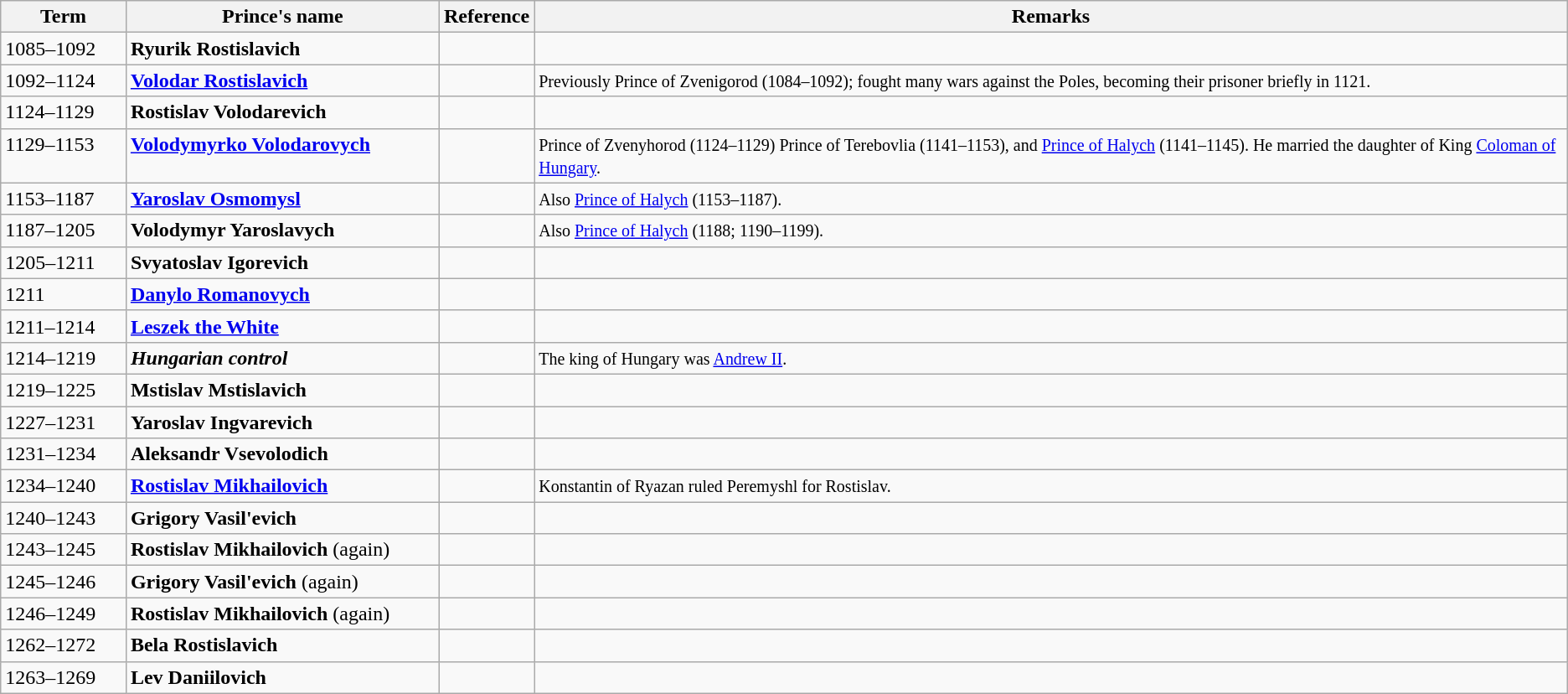<table class=wikitable>
<tr align=left>
<th width="8%">Term</th>
<th width="20%">Prince's name</th>
<th>Reference</th>
<th>Remarks</th>
</tr>
<tr valign=top>
<td>1085–1092</td>
<td><strong>Ryurik Rostislavich</strong></td>
<td></td>
<td><small></small></td>
</tr>
<tr valign=top>
<td>1092–1124</td>
<td><strong><a href='#'>Volodar Rostislavich</a></strong></td>
<td></td>
<td><small>Previously Prince of Zvenigorod (1084–1092); fought many wars against the Poles, becoming their prisoner briefly in 1121.</small></td>
</tr>
<tr valign=top>
<td>1124–1129</td>
<td><strong>Rostislav Volodarevich</strong></td>
<td></td>
<td><small></small></td>
</tr>
<tr valign=top>
<td>1129–1153</td>
<td><strong><a href='#'>Volodymyrko Volodarovych</a></strong></td>
<td></td>
<td><small>Prince of Zvenyhorod (1124–1129) Prince of Terebovlia (1141–1153), and <a href='#'>Prince of Halych</a> (1141–1145). He married the daughter of King <a href='#'>Coloman of Hungary</a>.</small></td>
</tr>
<tr valign=top>
<td>1153–1187</td>
<td><strong><a href='#'>Yaroslav Osmomysl</a></strong></td>
<td></td>
<td><small>Also <a href='#'>Prince of Halych</a>  (1153–1187).</small></td>
</tr>
<tr valign=top>
<td>1187–1205</td>
<td><strong>Volodymyr Yaroslavych</strong></td>
<td></td>
<td><small>Also <a href='#'>Prince of Halych</a>  (1188; 1190–1199).</small></td>
</tr>
<tr valign=top>
<td>1205–1211</td>
<td><strong>Svyatoslav Igorevich</strong></td>
<td></td>
<td><small></small></td>
</tr>
<tr valign=top>
<td>1211</td>
<td><strong><a href='#'>Danylo Romanovych</a></strong></td>
<td></td>
<td><small></small></td>
</tr>
<tr valign=top>
<td>1211–1214</td>
<td><strong><a href='#'>Leszek the White</a></strong></td>
<td></td>
<td><small></small></td>
</tr>
<tr valign=top>
<td>1214–1219</td>
<td><strong><em>Hungarian control</em></strong></td>
<td></td>
<td><small>The king of Hungary was <a href='#'>Andrew II</a>.</small></td>
</tr>
<tr valign=top>
<td>1219–1225</td>
<td><strong>Mstislav Mstislavich</strong></td>
<td></td>
<td><small></small></td>
</tr>
<tr valign=top>
<td>1227–1231</td>
<td><strong>Yaroslav Ingvarevich</strong></td>
<td></td>
<td><small></small></td>
</tr>
<tr valign=top>
<td>1231–1234</td>
<td><strong>Aleksandr Vsevolodich</strong></td>
<td></td>
<td><small></small></td>
</tr>
<tr valign=top>
<td>1234–1240</td>
<td><strong><a href='#'>Rostislav Mikhailovich</a></strong></td>
<td></td>
<td><small>Konstantin of Ryazan ruled Peremyshl for Rostislav.</small></td>
</tr>
<tr valign=top>
<td>1240–1243</td>
<td><strong>Grigory Vasil'evich</strong></td>
<td></td>
<td><small></small></td>
</tr>
<tr valign=top>
<td>1243–1245</td>
<td><strong>Rostislav Mikhailovich</strong> (again)</td>
<td></td>
<td><small></small></td>
</tr>
<tr valign=top>
<td>1245–1246</td>
<td><strong>Grigory Vasil'evich</strong> (again)</td>
<td></td>
<td><small></small></td>
</tr>
<tr valign=top>
<td>1246–1249</td>
<td><strong>Rostislav Mikhailovich</strong> (again)</td>
<td></td>
<td><small></small></td>
</tr>
<tr valign=top>
<td>1262–1272</td>
<td><strong>Bela Rostislavich</strong></td>
<td></td>
<td><small></small></td>
</tr>
<tr valign=top>
<td>1263–1269</td>
<td><strong>Lev Daniilovich</strong></td>
<td></td>
<td><small></small></td>
</tr>
</table>
